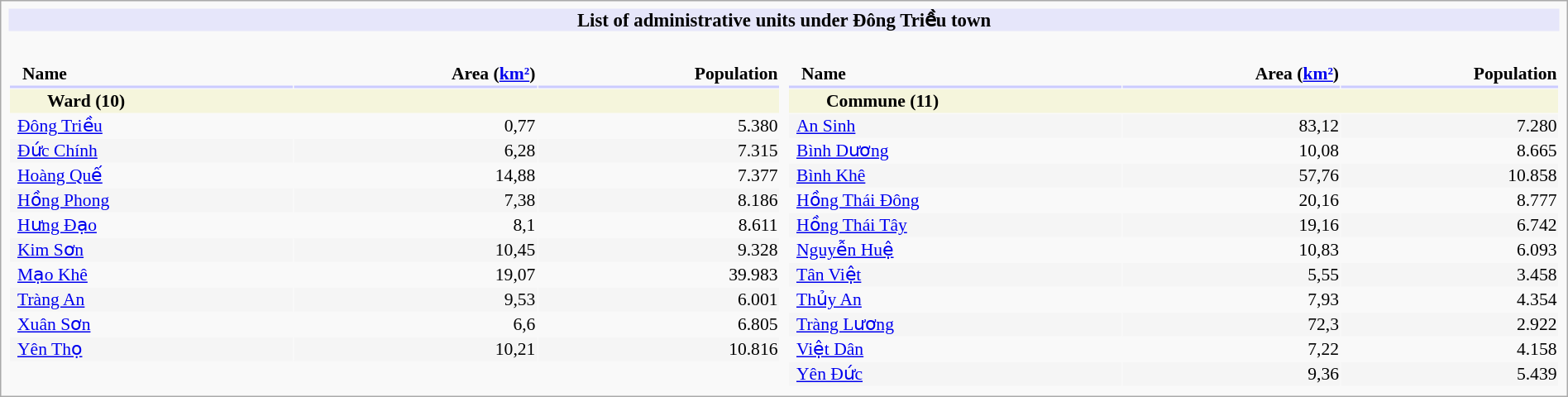<table align="center" width="100%" cellspacing="6" cellpadding="0" style="background: #f9f9f9; border: 1px #aaa solid; margin-top: 16px">
<tr>
<th colspan="3" style="background: #E6E6FA; font-size: 95%;">List of administrative units under Đông Triều town</th>
</tr>
<tr>
<td valign="top" width="50%" style="background: #f9f9f9;"><br><table width="100%" cellspacing="1" cellpadding="1" style="background: #f9f9f9; font-size: 90%; text-align: right;">
<tr>
<th align="left" style="border-bottom: 2px solid #CCCCFF; padding-left: 10px; white-space:nowrap">Name</th>
<th style="border-bottom: 2px solid #CCCCFF;">Area (<a href='#'>km²</a>)</th>
<th style="border-bottom: 2px solid #CCCCFF;">Population</th>
</tr>
<tr>
<td colspan="3" align="left" style="background: #F5F5DC; padding-left: 30px;"><strong>Ward (10)</strong></td>
</tr>
<tr>
<td align="left" style="padding-left: 6px; white-space:nowrap"><a href='#'>Đông Triều</a></td>
<td>0,77</td>
<td>5.380</td>
</tr>
<tr bgcolor="#f5f5f5">
<td align="left" style="padding-left: 6px; white-space:nowrap"><a href='#'>Đức Chính</a></td>
<td>6,28</td>
<td>7.315</td>
</tr>
<tr>
<td align="left" style="padding-left: 6px; white-space:nowrap"><a href='#'>Hoàng Quế</a></td>
<td>14,88</td>
<td>7.377</td>
</tr>
<tr bgcolor="#f5f5f5">
<td align="left" style="padding-left: 6px; white-space:nowrap"><a href='#'>Hồng Phong</a></td>
<td>7,38</td>
<td>8.186</td>
</tr>
<tr>
<td align="left" style="padding-left: 6px; white-space:nowrap"><a href='#'>Hưng Đạo</a></td>
<td>8,1</td>
<td>8.611</td>
</tr>
<tr bgcolor="#f5f5f5">
<td align="left" style="padding-left: 6px; white-space:nowrap"><a href='#'>Kim Sơn</a></td>
<td>10,45</td>
<td>9.328</td>
</tr>
<tr>
<td align="left" style="padding-left: 6px; white-space:nowrap"><a href='#'>Mạo Khê</a></td>
<td>19,07</td>
<td>39.983</td>
</tr>
<tr bgcolor="#f5f5f5">
<td align="left" style="padding-left: 6px; white-space:nowrap"><a href='#'>Tràng An</a></td>
<td>9,53</td>
<td>6.001</td>
</tr>
<tr>
<td align="left" style="padding-left: 6px; white-space:nowrap"><a href='#'>Xuân Sơn</a></td>
<td>6,6</td>
<td>6.805</td>
</tr>
<tr bgcolor="#f5f5f5">
<td align="left" style="padding-left: 6px; white-space:nowrap"><a href='#'>Yên Thọ</a></td>
<td>10,21</td>
<td>10.816</td>
</tr>
</table>
</td>
<td valign="top" width="50%" style="background: #f9f9f9;"><br><table width="100%" cellspacing="1" cellpadding="1" style="background: #f9f9f9; font-size: 90%; text-align: right;">
<tr>
<th align="left" style="border-bottom: 2px solid #CCCCFF; padding-left: 10px; white-space:nowrap">Name</th>
<th style="border-bottom: 2px solid #CCCCFF;">Area (<a href='#'>km²</a>)</th>
<th style="border-bottom: 2px solid #CCCCFF;">Population</th>
</tr>
<tr>
<td colspan="3" align="left" style="background: #F5F5DC; padding-left: 30px;"><strong>Commune (11)</strong></td>
</tr>
<tr bgcolor="#f5f5f5">
<td align="left" style="padding-left: 6px; white-space:nowrap"><a href='#'>An Sinh</a></td>
<td>83,12</td>
<td>7.280</td>
</tr>
<tr>
<td align="left" style="padding-left: 6px; white-space:nowrap"><a href='#'>Bình Dương</a></td>
<td>10,08</td>
<td>8.665</td>
</tr>
<tr bgcolor="#f5f5f5">
<td align="left" style="padding-left: 6px; white-space:nowrap"><a href='#'>Bình Khê</a></td>
<td>57,76</td>
<td>10.858</td>
</tr>
<tr>
<td align="left" style="padding-left: 6px; white-space:nowrap"><a href='#'>Hồng Thái Đông</a></td>
<td>20,16</td>
<td>8.777</td>
</tr>
<tr bgcolor="#f5f5f5">
<td align="left" style="padding-left: 6px; white-space:nowrap"><a href='#'>Hồng Thái Tây</a></td>
<td>19,16</td>
<td>6.742</td>
</tr>
<tr>
<td align="left" style="padding-left: 6px; white-space:nowrap"><a href='#'>Nguyễn Huệ</a></td>
<td>10,83</td>
<td>6.093</td>
</tr>
<tr bgcolor="#f5f5f5">
<td align="left" style="padding-left: 6px; white-space:nowrap"><a href='#'>Tân Việt</a></td>
<td>5,55</td>
<td>3.458</td>
</tr>
<tr>
<td align="left" style="padding-left: 6px; white-space:nowrap"><a href='#'>Thủy An</a></td>
<td>7,93</td>
<td>4.354</td>
</tr>
<tr bgcolor="#f5f5f5">
<td align="left" style="padding-left: 6px; white-space:nowrap"><a href='#'>Tràng Lương</a></td>
<td>72,3</td>
<td>2.922</td>
</tr>
<tr>
<td align="left" style="padding-left: 6px; white-space:nowrap"><a href='#'>Việt Dân</a></td>
<td>7,22</td>
<td>4.158</td>
</tr>
<tr bgcolor="#f5f5f5">
<td align="left" style="padding-left: 6px; white-space:nowrap"><a href='#'>Yên Đức</a></td>
<td>9,36</td>
<td>5.439</td>
</tr>
<tr>
</tr>
</table>
</td>
</tr>
</table>
